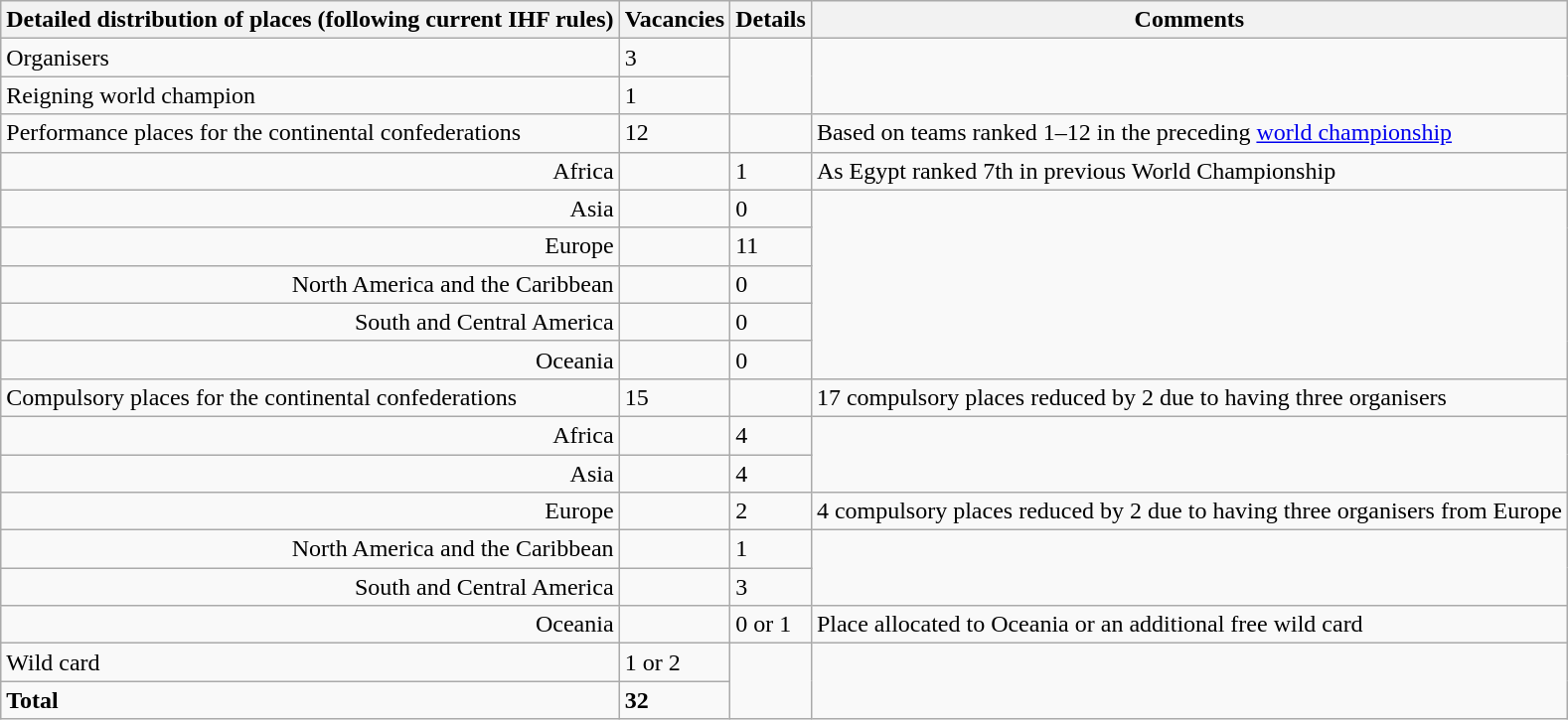<table class="wikitable collapsible collapsed">
<tr>
<th>Detailed distribution of places (following current IHF rules)</th>
<th>Vacancies</th>
<th>Details</th>
<th>Comments</th>
</tr>
<tr>
<td>Organisers</td>
<td>3</td>
<td rowspan=2></td>
<td rowspan=2></td>
</tr>
<tr>
<td>Reigning world champion</td>
<td>1</td>
</tr>
<tr>
<td>Performance places for the continental confederations</td>
<td>12</td>
<td></td>
<td>Based on teams ranked 1–12 in the preceding <a href='#'>world championship</a></td>
</tr>
<tr>
<td style="text-align:right;">Africa</td>
<td></td>
<td>1</td>
<td>As Egypt ranked 7th in previous World Championship</td>
</tr>
<tr>
<td style="text-align:right;">Asia</td>
<td></td>
<td>0</td>
</tr>
<tr>
<td style="text-align:right;">Europe</td>
<td></td>
<td>11</td>
</tr>
<tr>
<td style="text-align:right;">North America and the Caribbean</td>
<td></td>
<td>0</td>
</tr>
<tr>
<td style="text-align:right;">South and Central America</td>
<td></td>
<td>0</td>
</tr>
<tr>
<td style="text-align:right;">Oceania</td>
<td></td>
<td>0</td>
</tr>
<tr>
<td>Compulsory places for the continental confederations</td>
<td>15</td>
<td></td>
<td>17 compulsory places reduced by 2 due to having three organisers</td>
</tr>
<tr>
<td style="text-align:right;">Africa</td>
<td></td>
<td>4</td>
</tr>
<tr>
<td style="text-align:right;">Asia</td>
<td></td>
<td>4</td>
</tr>
<tr>
<td style="text-align:right;">Europe</td>
<td></td>
<td>2</td>
<td>4 compulsory places reduced by 2 due to having three organisers from Europe</td>
</tr>
<tr>
<td style="text-align:right;">North America and the Caribbean</td>
<td></td>
<td>1</td>
</tr>
<tr>
<td style="text-align:right;">South and Central America</td>
<td></td>
<td>3</td>
</tr>
<tr>
<td style="text-align:right;">Oceania</td>
<td></td>
<td>0 or 1</td>
<td>Place allocated to Oceania or an additional free wild card</td>
</tr>
<tr>
<td>Wild card</td>
<td>1 or 2</td>
<td rowspan=2></td>
</tr>
<tr>
<td><strong>Total</strong></td>
<td><strong>32</strong></td>
</tr>
</table>
